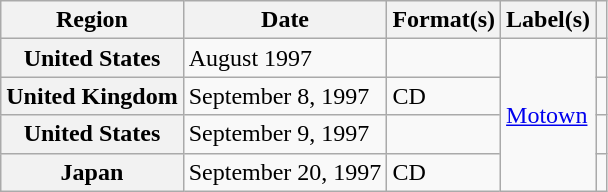<table class="wikitable plainrowheaders">
<tr>
<th scope="col">Region</th>
<th scope="col">Date</th>
<th scope="col">Format(s)</th>
<th scope="col">Label(s)</th>
<th scope="col"></th>
</tr>
<tr>
<th scope="row">United States</th>
<td>August 1997</td>
<td></td>
<td rowspan="4"><a href='#'>Motown</a></td>
<td></td>
</tr>
<tr>
<th scope="row">United Kingdom</th>
<td>September 8, 1997</td>
<td>CD</td>
<td></td>
</tr>
<tr>
<th scope="row">United States</th>
<td>September 9, 1997</td>
<td></td>
<td></td>
</tr>
<tr>
<th scope="row">Japan</th>
<td>September 20, 1997</td>
<td>CD</td>
<td></td>
</tr>
</table>
